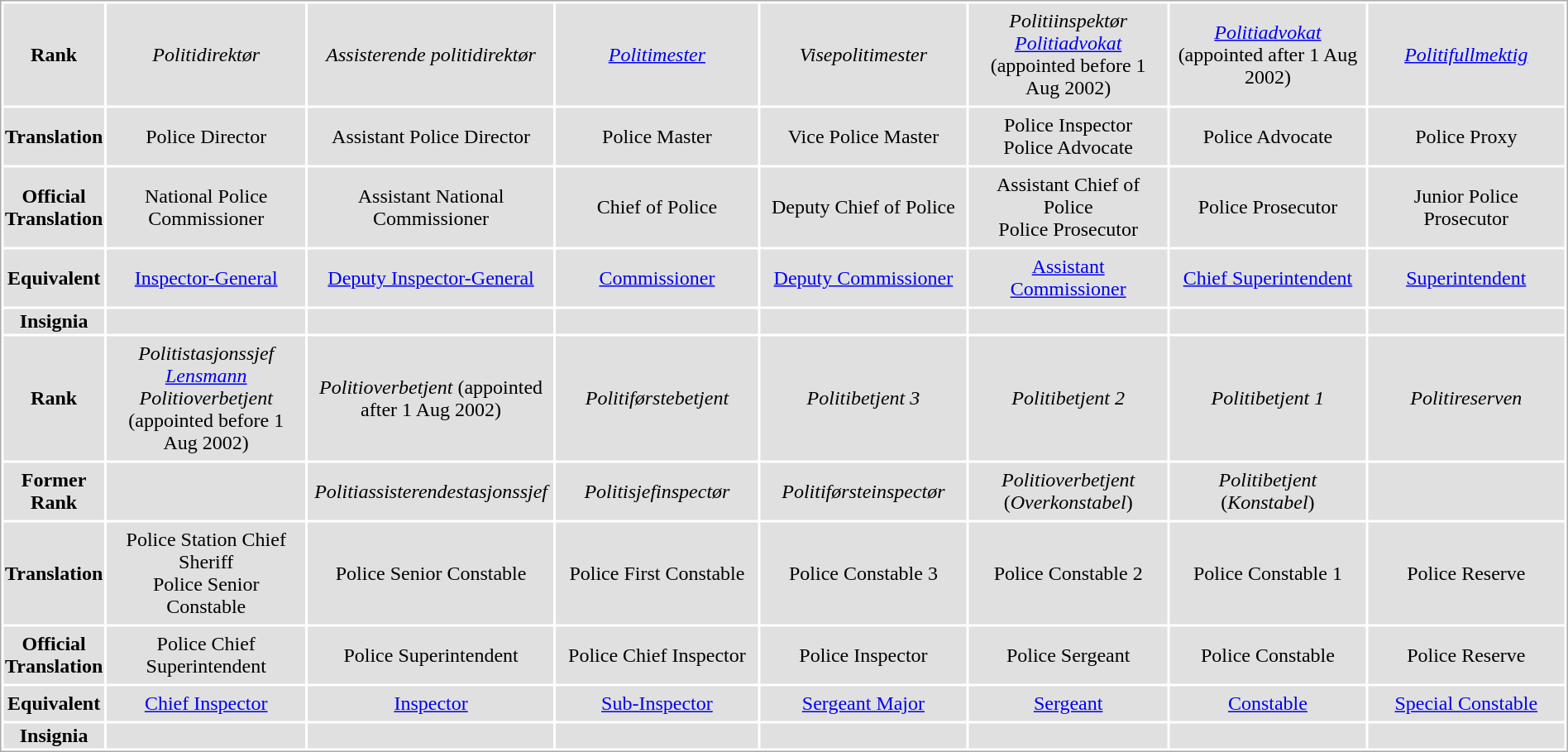<table style="border-spacing: 2px; border: 1px solid darkgray;">
<tr align="center" style="background: #E0E0E0">
<th>Rank</th>
<td width="14%" style="padding: 5px;"><em>Politidirektør</em></td>
<td width="14%" style="padding: 5px;"><em>Assisterende politidirektør</em></td>
<td width="14%" style="padding: 5px;"><em><a href='#'>Politimester</a></em></td>
<td width="14%" style="padding: 5px;"><em>Visepolitimester</em></td>
<td width="14%" style="padding: 5px;"><em>Politiinspektør<br><a href='#'>Politiadvokat</a></em> (appointed before 1 Aug 2002)</td>
<td width="14%" style="padding: 5px;"><em><a href='#'>Politiadvokat</a></em> (appointed after 1 Aug 2002)</td>
<td width="14%" style="padding: 5px;"><em><a href='#'>Politifullmektig</a></em></td>
</tr>
<tr align="center" style="background: #E0E0E0">
<th>Translation</th>
<td width="14%" style="padding: 5px;">Police Director</td>
<td width="14%" style="padding: 5px;">Assistant Police Director</td>
<td width="14%" style="padding: 5px;">Police Master</td>
<td width="14%" style="padding: 5px;">Vice Police Master</td>
<td width="14%" style="padding: 5px;">Police Inspector<br>Police Advocate</td>
<td width="14%" style="padding: 5px;">Police Advocate</td>
<td width="14%" style="padding: 5px;">Police Proxy</td>
</tr>
<tr align="center" style="background: #E0E0E0">
<th>Official Translation</th>
<td width="14%" style="padding: 5px;">National Police Commissioner</td>
<td width="14%" style="padding: 5px;">Assistant National Commissioner</td>
<td width="14%" style="padding: 5px;">Chief of Police</td>
<td width="14%" style="padding: 5px;">Deputy Chief of Police</td>
<td width="14%" style="padding: 5px;">Assistant Chief of Police<br>Police Prosecutor</td>
<td width="14%" style="padding: 5px;">Police Prosecutor</td>
<td width="14%" style="padding: 5px;">Junior Police Prosecutor</td>
</tr>
<tr align="center" style="background: #E0E0E0">
<th>Equivalent</th>
<td width="14%" style="padding: 5px;"><a href='#'>Inspector-General</a></td>
<td width="14%" style="padding: 5px;"><a href='#'>Deputy Inspector-General</a></td>
<td width="14%" style="padding: 5px;"><a href='#'>Commissioner</a></td>
<td width="14%" style="padding: 5px;"><a href='#'>Deputy Commissioner</a></td>
<td width="14%" style="padding: 5px;"><a href='#'>Assistant Commissioner</a></td>
<td width="14%" style="padding: 5px;"><a href='#'>Chief Superintendent</a></td>
<td width="14%" style="padding: 5px;"><a href='#'>Superintendent</a></td>
</tr>
<tr align="center" style="background: #E0E0E0">
<th>Insignia</th>
<td></td>
<td></td>
<td></td>
<td></td>
<td></td>
<td></td>
<td></td>
</tr>
<tr align="center" style="background: #E0E0E0">
<th>Rank</th>
<td width="14%" style="padding: 5px;"><em>Politistasjonssjef<br><a href='#'>Lensmann</a></em><br><em>Politioverbetjent</em> (appointed before 1 Aug 2002)</td>
<td width="14%" style="padding: 5px;"><em>Politioverbetjent</em> (appointed after 1 Aug 2002)</td>
<td width="14%" style="padding: 5px;"><em>Politiførstebetjent</em></td>
<td width="14%" style="padding: 5px;"><em>Politibetjent 3</em></td>
<td width="14%" style="padding: 5px;"><em>Politibetjent 2</em></td>
<td width="14%" style="padding: 5px;"><em>Politibetjent 1</em></td>
<td width="14%" style="padding: 5px;"><em>Politireserven</em></td>
</tr>
<tr align="center" style="background: #E0E0E0">
<th>Former Rank</th>
<td width="14%" style="padding: 5px;"></td>
<td width="14%" style="padding: 5px;"><em>Politiassisterendestasjonssjef</em></td>
<td width="14%" style="padding: 5px;"><em>Politisjefinspectør</em></td>
<td width="14%" style="padding: 5px;"><em>Politiførsteinspectør</em></td>
<td width="14%" style="padding: 5px;"><em>Politioverbetjent</em> (<em>Overkonstabel</em>)</td>
<td width="14%" style="padding: 5px;"><em>Politibetjent</em> (<em>Konstabel</em>)</td>
<td width="14%" style="padding: 5px;"></td>
</tr>
<tr align="center" style="background: #E0E0E0">
<th>Translation</th>
<td width="14%" style="padding: 5px;">Police Station Chief<br>Sheriff<br>Police Senior Constable</td>
<td width="14%" style="padding: 5px;">Police Senior Constable</td>
<td width="14%" style="padding: 5px;">Police First Constable</td>
<td width="14%" style="padding: 5px;">Police Constable 3</td>
<td width="14%" style="padding: 5px;">Police Constable 2</td>
<td width="14%" style="padding: 5px;">Police Constable 1</td>
<td width="14%" style="padding: 5px;">Police Reserve</td>
</tr>
<tr align="center" style="background: #E0E0E0">
<th>Official Translation</th>
<td width="14%" style="padding: 5px;">Police Chief Superintendent</td>
<td width="14%" style="padding: 5px;">Police Superintendent</td>
<td width="14%" style="padding: 5px;">Police Chief Inspector</td>
<td width="14%" style="padding: 5px;">Police Inspector</td>
<td width="14%" style="padding: 5px;">Police Sergeant</td>
<td width="14%" style="padding: 5px;">Police Constable</td>
<td width="14%" style="padding: 5px;">Police Reserve</td>
</tr>
<tr align="center" style="background: #E0E0E0">
<th>Equivalent</th>
<td width="14%" style="padding: 5px;"><a href='#'>Chief Inspector</a></td>
<td width="14%" style="padding: 5px;"><a href='#'>Inspector</a></td>
<td width="14%" style="padding: 5px;"><a href='#'>Sub-Inspector</a></td>
<td width="14%" style="padding: 5px;"><a href='#'>Sergeant Major</a></td>
<td width="14%" style="padding: 5px;"><a href='#'>Sergeant</a></td>
<td width="14%" style="padding: 5px;"><a href='#'>Constable</a></td>
<td width="14%" style="padding: 5px;"><a href='#'>Special Constable</a></td>
</tr>
<tr align="center" style="background: #E0E0E0">
<th>Insignia</th>
<td></td>
<td></td>
<td></td>
<td></td>
<td></td>
<td></td>
<td></td>
</tr>
</table>
